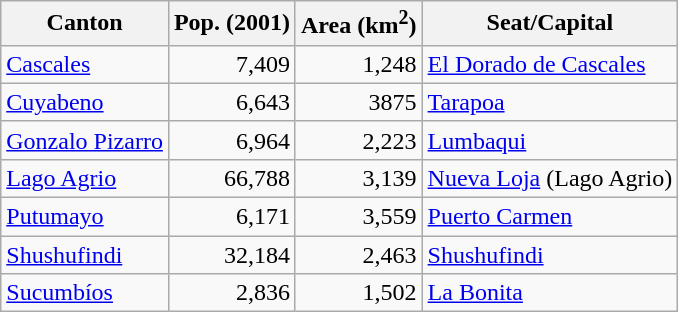<table class="wikitable sortable">
<tr>
<th>Canton</th>
<th>Pop. (2001)</th>
<th>Area (km<sup>2</sup>)</th>
<th>Seat/Capital</th>
</tr>
<tr>
<td><a href='#'>Cascales</a></td>
<td align=right>7,409</td>
<td align=right>1,248</td>
<td><a href='#'>El Dorado de Cascales</a></td>
</tr>
<tr>
<td><a href='#'>Cuyabeno</a></td>
<td align=right>6,643</td>
<td align=right>3875</td>
<td><a href='#'>Tarapoa</a></td>
</tr>
<tr>
<td><a href='#'>Gonzalo Pizarro</a></td>
<td align=right>6,964</td>
<td align=right>2,223</td>
<td><a href='#'>Lumbaqui</a></td>
</tr>
<tr>
<td><a href='#'>Lago Agrio</a></td>
<td align=right>66,788</td>
<td align=right>3,139</td>
<td><a href='#'>Nueva Loja</a> (Lago Agrio)</td>
</tr>
<tr>
<td><a href='#'>Putumayo</a></td>
<td align=right>6,171</td>
<td align=right>3,559</td>
<td><a href='#'>Puerto Carmen</a></td>
</tr>
<tr>
<td><a href='#'>Shushufindi</a></td>
<td align=right>32,184</td>
<td align=right>2,463</td>
<td><a href='#'>Shushufindi</a></td>
</tr>
<tr>
<td><a href='#'>Sucumbíos</a></td>
<td align=right>2,836</td>
<td align=right>1,502</td>
<td><a href='#'>La Bonita</a></td>
</tr>
</table>
